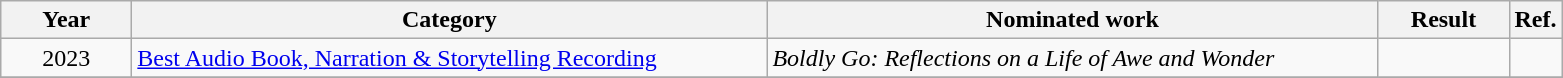<table class=wikitable>
<tr>
<th scope="col" style="width:5em;">Year</th>
<th scope="col" style="width:26em;">Category</th>
<th scope="col" style="width:25em;">Nominated work</th>
<th scope="col" style="width:5em;">Result</th>
<th>Ref.</th>
</tr>
<tr>
<td style="text-align:center;">2023</td>
<td><a href='#'>Best Audio Book, Narration & Storytelling Recording</a></td>
<td><em>Boldly Go: Reflections on a Life of Awe and Wonder</em></td>
<td></td>
<td></td>
</tr>
<tr>
</tr>
</table>
